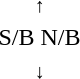<table style="text-align:center;">
<tr>
<td><small>  ↑ </small></td>
</tr>
<tr>
<td><span>S/B</span>   <span>N/B</span></td>
</tr>
<tr>
<td><small> ↓  </small></td>
</tr>
</table>
